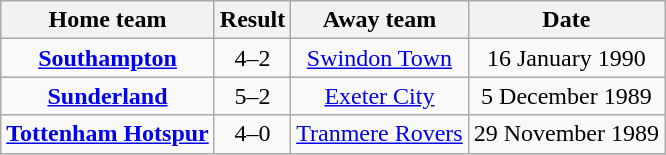<table class="wikitable" style="text-align: center">
<tr>
<th>Home team</th>
<th>Result</th>
<th>Away team</th>
<th>Date</th>
</tr>
<tr>
<td><strong><a href='#'>Southampton</a></strong></td>
<td>4–2</td>
<td><a href='#'>Swindon Town</a></td>
<td>16 January 1990</td>
</tr>
<tr>
<td><strong><a href='#'>Sunderland</a></strong></td>
<td>5–2</td>
<td><a href='#'>Exeter City</a></td>
<td>5 December 1989</td>
</tr>
<tr>
<td><strong><a href='#'>Tottenham Hotspur</a></strong></td>
<td>4–0</td>
<td><a href='#'>Tranmere Rovers</a></td>
<td>29 November 1989</td>
</tr>
</table>
